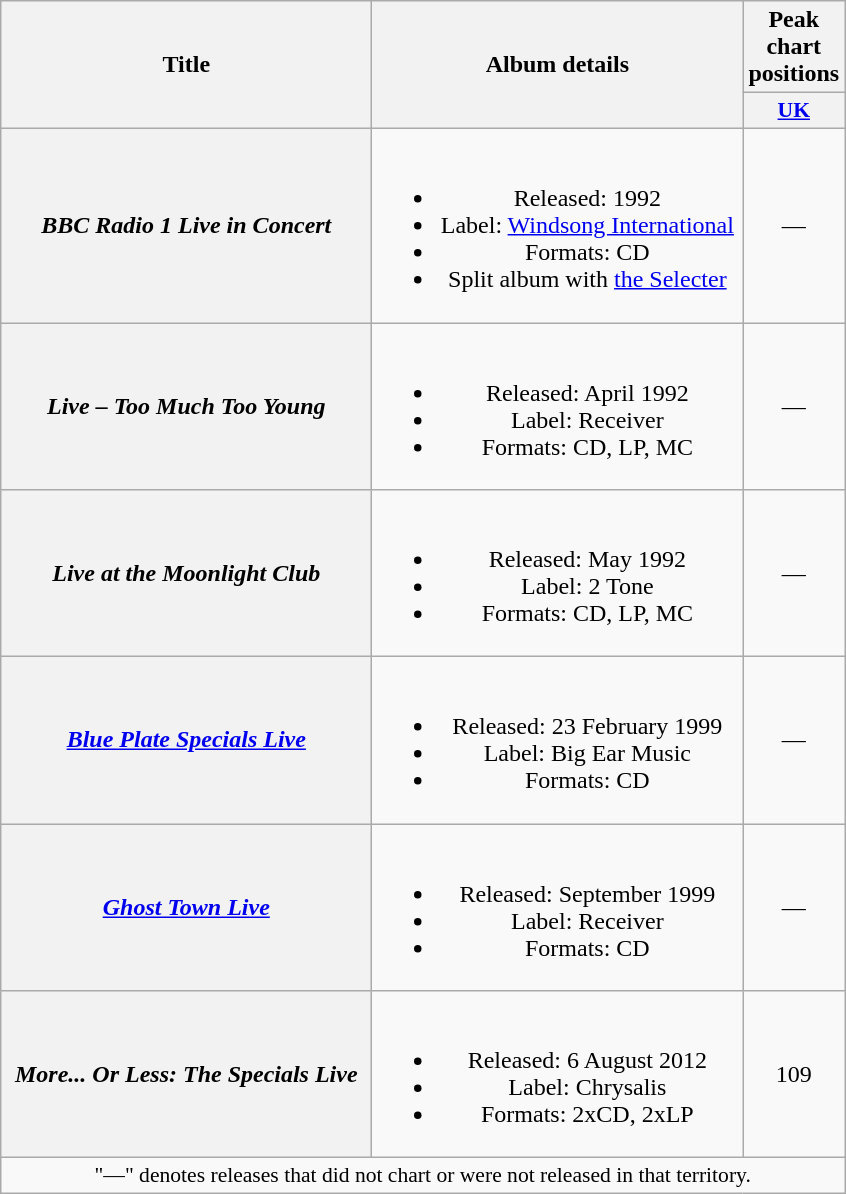<table class="wikitable plainrowheaders" style="text-align:center;">
<tr>
<th rowspan="2" scope="col" style="width:15em;">Title</th>
<th rowspan="2" scope="col" style="width:15em;">Album details</th>
<th>Peak chart positions</th>
</tr>
<tr>
<th scope="col" style="width:2em;font-size:90%;"><a href='#'>UK</a><br></th>
</tr>
<tr>
<th scope="row"><em>BBC Radio 1 Live in Concert</em></th>
<td><br><ul><li>Released: 1992</li><li>Label: <a href='#'>Windsong International</a></li><li>Formats: CD</li><li>Split album with <a href='#'>the Selecter</a></li></ul></td>
<td>—</td>
</tr>
<tr>
<th scope="row"><em>Live – Too Much Too Young</em></th>
<td><br><ul><li>Released: April 1992</li><li>Label: Receiver</li><li>Formats: CD, LP, MC</li></ul></td>
<td>—</td>
</tr>
<tr>
<th scope="row"><em>Live at the Moonlight Club</em></th>
<td><br><ul><li>Released: May 1992</li><li>Label: 2 Tone</li><li>Formats: CD, LP, MC</li></ul></td>
<td>—</td>
</tr>
<tr>
<th scope="row"><em><a href='#'>Blue Plate Specials Live</a></em></th>
<td><br><ul><li>Released: 23 February 1999</li><li>Label: Big Ear Music</li><li>Formats: CD</li></ul></td>
<td>—</td>
</tr>
<tr>
<th scope="row"><em><a href='#'>Ghost Town Live</a></em></th>
<td><br><ul><li>Released: September 1999</li><li>Label: Receiver</li><li>Formats: CD</li></ul></td>
<td>—</td>
</tr>
<tr>
<th scope="row"><em>More... Or Less: The Specials Live</em></th>
<td><br><ul><li>Released: 6 August 2012</li><li>Label: Chrysalis</li><li>Formats: 2xCD, 2xLP</li></ul></td>
<td>109</td>
</tr>
<tr>
<td colspan="3" style="font-size:90%">"—" denotes releases that did not chart or were not released in that territory.</td>
</tr>
</table>
